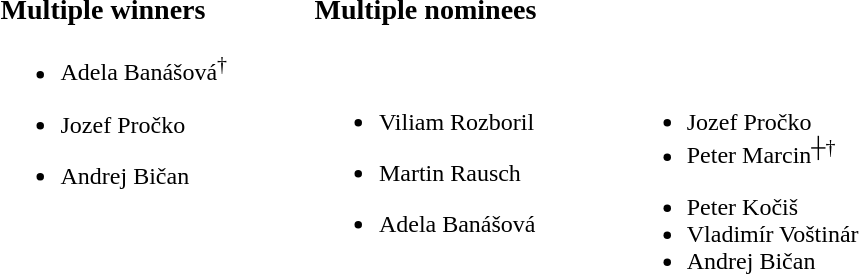<table border=0|>
<tr>
<td valign=top width=25%><br><h3>Multiple winners</h3><ul><li>Adela Banášová<sup>†</sup></li></ul><ul><li>Jozef Pročko</li></ul><ul><li>Andrej Bičan</li></ul></td>
<td valign=top width=50%><br><h3>Multiple nominees</h3><table border="0"|>
<tr>
<td valign=top width=25%><br><ul><li>Viliam Rozboril</li></ul><ul><li>Martin Rausch</li></ul><ul><li>Adela Banášová</li></ul></td>
<td valign=top width=25%><br><ul><li>Jozef Pročko</li><li>Peter Marcin<sup>┼†</sup></li></ul><ul><li>Peter Kočiš</li><li>Vladimír Voštinár</li><li>Andrej Bičan</li></ul></td>
</tr>
</table>
</td>
</tr>
</table>
